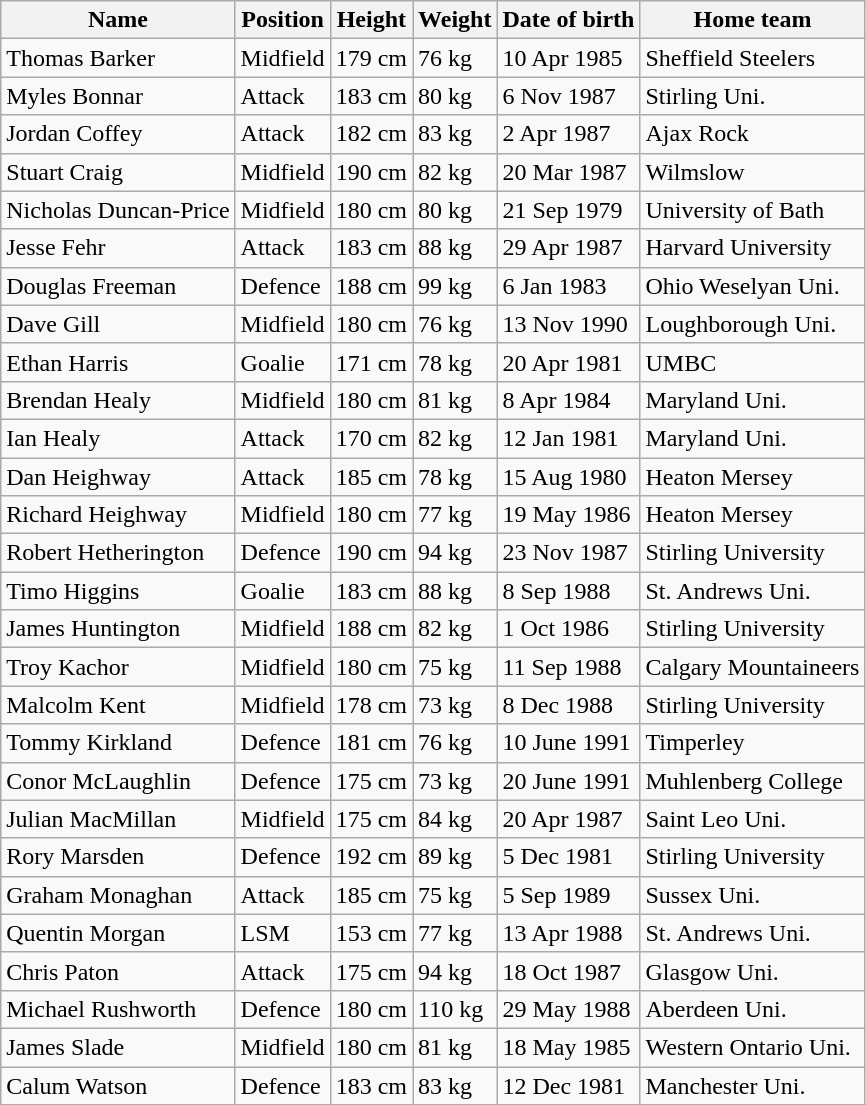<table class="wikitable">
<tr>
<th>Name</th>
<th>Position</th>
<th>Height</th>
<th>Weight</th>
<th>Date of birth</th>
<th>Home team</th>
</tr>
<tr>
<td>Thomas Barker</td>
<td>Midfield</td>
<td>179 cm</td>
<td>76 kg</td>
<td>10 Apr 1985</td>
<td>Sheffield Steelers</td>
</tr>
<tr>
<td>Myles Bonnar</td>
<td>Attack</td>
<td>183 cm</td>
<td>80 kg</td>
<td>6 Nov 1987</td>
<td>Stirling Uni.</td>
</tr>
<tr>
<td>Jordan Coffey</td>
<td>Attack</td>
<td>182 cm</td>
<td>83 kg</td>
<td>2 Apr 1987</td>
<td>Ajax Rock</td>
</tr>
<tr>
<td>Stuart Craig</td>
<td>Midfield</td>
<td>190 cm</td>
<td>82 kg</td>
<td>20 Mar 1987</td>
<td>Wilmslow</td>
</tr>
<tr>
<td>Nicholas Duncan-Price</td>
<td>Midfield</td>
<td>180 cm</td>
<td>80 kg</td>
<td>21 Sep 1979</td>
<td>University of Bath</td>
</tr>
<tr>
<td>Jesse Fehr</td>
<td>Attack</td>
<td>183 cm</td>
<td>88 kg</td>
<td>29 Apr 1987</td>
<td>Harvard University</td>
</tr>
<tr>
<td>Douglas Freeman</td>
<td>Defence</td>
<td>188 cm</td>
<td>99 kg</td>
<td>6 Jan 1983</td>
<td>Ohio Weselyan Uni.</td>
</tr>
<tr>
<td>Dave Gill</td>
<td>Midfield</td>
<td>180 cm</td>
<td>76 kg</td>
<td>13 Nov 1990</td>
<td>Loughborough Uni.</td>
</tr>
<tr>
<td>Ethan Harris</td>
<td>Goalie</td>
<td>171 cm</td>
<td>78 kg</td>
<td>20 Apr 1981</td>
<td>UMBC</td>
</tr>
<tr>
<td>Brendan Healy</td>
<td>Midfield</td>
<td>180 cm</td>
<td>81 kg</td>
<td>8 Apr 1984</td>
<td>Maryland Uni.</td>
</tr>
<tr>
<td>Ian Healy</td>
<td>Attack</td>
<td>170 cm</td>
<td>82 kg</td>
<td>12 Jan 1981</td>
<td>Maryland Uni.</td>
</tr>
<tr>
<td>Dan Heighway</td>
<td>Attack</td>
<td>185 cm</td>
<td>78 kg</td>
<td>15 Aug 1980</td>
<td>Heaton Mersey</td>
</tr>
<tr>
<td>Richard Heighway</td>
<td>Midfield</td>
<td>180 cm</td>
<td>77 kg</td>
<td>19 May 1986</td>
<td>Heaton Mersey</td>
</tr>
<tr>
<td>Robert Hetherington</td>
<td>Defence</td>
<td>190 cm</td>
<td>94 kg</td>
<td>23 Nov 1987</td>
<td>Stirling University</td>
</tr>
<tr>
<td>Timo Higgins</td>
<td>Goalie</td>
<td>183 cm</td>
<td>88 kg</td>
<td>8 Sep 1988</td>
<td>St. Andrews Uni.</td>
</tr>
<tr>
<td>James Huntington</td>
<td>Midfield</td>
<td>188 cm</td>
<td>82 kg</td>
<td>1 Oct 1986</td>
<td>Stirling University</td>
</tr>
<tr>
<td>Troy Kachor</td>
<td>Midfield</td>
<td>180 cm</td>
<td>75 kg</td>
<td>11 Sep 1988</td>
<td>Calgary Mountaineers</td>
</tr>
<tr>
<td>Malcolm Kent</td>
<td>Midfield</td>
<td>178 cm</td>
<td>73 kg</td>
<td>8 Dec 1988</td>
<td>Stirling University</td>
</tr>
<tr>
<td>Tommy Kirkland</td>
<td>Defence</td>
<td>181 cm</td>
<td>76 kg</td>
<td>10 June 1991</td>
<td>Timperley</td>
</tr>
<tr>
<td>Conor McLaughlin</td>
<td>Defence</td>
<td>175 cm</td>
<td>73 kg</td>
<td>20 June 1991</td>
<td>Muhlenberg College</td>
</tr>
<tr>
<td>Julian MacMillan</td>
<td>Midfield</td>
<td>175 cm</td>
<td>84 kg</td>
<td>20 Apr 1987</td>
<td>Saint Leo Uni.</td>
</tr>
<tr>
<td>Rory Marsden</td>
<td>Defence</td>
<td>192 cm</td>
<td>89 kg</td>
<td>5 Dec 1981</td>
<td>Stirling University</td>
</tr>
<tr>
<td>Graham Monaghan</td>
<td>Attack</td>
<td>185 cm</td>
<td>75 kg</td>
<td>5 Sep 1989</td>
<td>Sussex Uni.</td>
</tr>
<tr>
<td>Quentin Morgan</td>
<td>LSM</td>
<td>153 cm</td>
<td>77 kg</td>
<td>13 Apr 1988</td>
<td>St. Andrews Uni.</td>
</tr>
<tr>
<td>Chris Paton</td>
<td>Attack</td>
<td>175 cm</td>
<td>94 kg</td>
<td>18 Oct 1987</td>
<td>Glasgow Uni.</td>
</tr>
<tr>
<td>Michael Rushworth</td>
<td>Defence</td>
<td>180 cm</td>
<td>110 kg</td>
<td>29 May 1988</td>
<td>Aberdeen Uni.</td>
</tr>
<tr>
<td>James Slade</td>
<td>Midfield</td>
<td>180 cm</td>
<td>81 kg</td>
<td>18 May 1985</td>
<td>Western Ontario Uni.</td>
</tr>
<tr>
<td>Calum Watson</td>
<td>Defence</td>
<td>183 cm</td>
<td>83 kg</td>
<td>12 Dec 1981</td>
<td>Manchester Uni.</td>
</tr>
</table>
